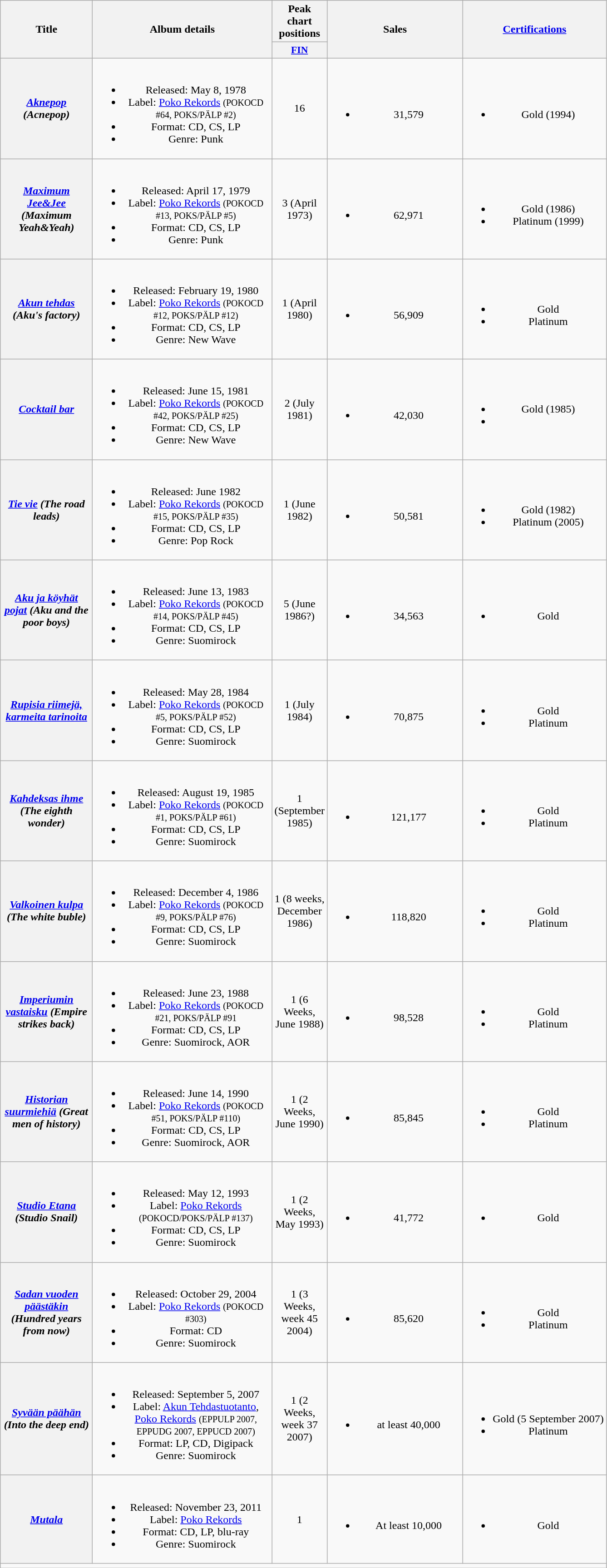<table class="wikitable plainrowheaders" style="text-align:center;">
<tr>
<th scope="col" rowspan="2" style="width:8em;">Title</th>
<th scope="col" rowspan="2" style="width:16em;">Album details</th>
<th scope="col" colspan="1">Peak chart positions</th>
<th scope="col" rowspan="2" style="width:12em;">Sales</th>
<th scope="col" rowspan="2"><a href='#'>Certifications</a></th>
</tr>
<tr>
<th scope="col" style="width:2.2em;font-size:90%;"><a href='#'>FIN</a><br></th>
</tr>
<tr>
<th scope="row"><em><a href='#'>Aknepop</a> (Acnepop)</em></th>
<td><br><ul><li>Released: May 8, 1978</li><li>Label: <a href='#'>Poko Rekords</a> <small>(POKOCD #64, POKS/PÄLP #2)</small></li><li>Format: CD, CS, LP</li><li>Genre: Punk</li></ul></td>
<td>16</td>
<td><br><ul><li>31,579</li></ul></td>
<td><br><ul><li>Gold (1994)</li></ul></td>
</tr>
<tr>
<th scope="row"><em><a href='#'>Maximum Jee&Jee</a> (Maximum Yeah&Yeah)</em></th>
<td><br><ul><li>Released: April 17, 1979</li><li>Label: <a href='#'>Poko Rekords</a> <small>(POKOCD #13, POKS/PÄLP #5)</small></li><li>Format: CD, CS, LP</li><li>Genre: Punk</li></ul></td>
<td>3 (April 1973) </td>
<td><br><ul><li>62,971</li></ul></td>
<td><br><ul><li>Gold (1986)</li><li>Platinum (1999)</li></ul></td>
</tr>
<tr>
<th scope="row"><em><a href='#'>Akun tehdas</a> (Aku's factory)</em></th>
<td><br><ul><li>Released: February 19, 1980</li><li>Label: <a href='#'>Poko Rekords</a> <small>(POKOCD #12, POKS/PÄLP #12)</small></li><li>Format: CD, CS, LP</li><li>Genre: New Wave</li></ul></td>
<td>1 (April 1980)</td>
<td><br><ul><li>56,909</li></ul></td>
<td><br><ul><li>Gold</li><li>Platinum</li></ul></td>
</tr>
<tr>
<th scope="row"><em><a href='#'>Cocktail bar</a></em></th>
<td><br><ul><li>Released: June 15, 1981</li><li>Label: <a href='#'>Poko Rekords</a> <small>(POKOCD #42, POKS/PÄLP #25)</small></li><li>Format: CD, CS, LP</li><li>Genre: New Wave</li></ul></td>
<td>2 (July 1981)</td>
<td><br><ul><li>42,030</li></ul></td>
<td><br><ul><li>Gold (1985)</li><li></li></ul></td>
</tr>
<tr>
<th scope="row"><em><a href='#'>Tie vie</a> (The road leads)</em></th>
<td><br><ul><li>Released: June 1982</li><li>Label: <a href='#'>Poko Rekords</a> <small>(POKOCD #15, POKS/PÄLP #35)</small></li><li>Format: CD, CS, LP</li><li>Genre: Pop Rock</li></ul></td>
<td>1 (June 1982)</td>
<td><br><ul><li>50,581</li></ul></td>
<td><br><ul><li>Gold (1982)</li><li>Platinum (2005) </li></ul></td>
</tr>
<tr>
<th scope="row"><em><a href='#'>Aku ja köyhät pojat</a> (Aku and the poor boys)</em></th>
<td><br><ul><li>Released: June 13, 1983</li><li>Label: <a href='#'>Poko Rekords</a> <small>(POKOCD #14, POKS/PÄLP #45)</small></li><li>Format: CD, CS, LP</li><li>Genre: Suomirock</li></ul></td>
<td>5 (June 1986?)</td>
<td><br><ul><li>34,563</li></ul></td>
<td><br><ul><li>Gold</li></ul></td>
</tr>
<tr>
<th scope="row"><em><a href='#'>Rupisia riimejä, karmeita tarinoita</a></em></th>
<td><br><ul><li>Released: May 28, 1984</li><li>Label: <a href='#'>Poko Rekords</a> <small>(POKOCD #5, POKS/PÄLP #52)</small></li><li>Format: CD, CS, LP</li><li>Genre: Suomirock</li></ul></td>
<td>1 (July 1984)</td>
<td><br><ul><li>70,875</li></ul></td>
<td><br><ul><li>Gold</li><li>Platinum</li></ul></td>
</tr>
<tr>
<th scope="row"><em><a href='#'>Kahdeksas ihme</a> (The eighth wonder)</em></th>
<td><br><ul><li>Released: August 19, 1985</li><li>Label: <a href='#'>Poko Rekords</a> <small>(POKOCD #1, POKS/PÄLP #61)</small></li><li>Format: CD, CS, LP</li><li>Genre: Suomirock</li></ul></td>
<td>1 (September 1985)</td>
<td><br><ul><li>121,177</li></ul></td>
<td><br><ul><li>Gold</li><li>Platinum</li></ul></td>
</tr>
<tr>
<th scope="row"><em><a href='#'>Valkoinen kulpa</a> (The white buble)</em></th>
<td><br><ul><li>Released: December 4, 1986</li><li>Label: <a href='#'>Poko Rekords</a> <small>(POKOCD #9, POKS/PÄLP #76)</small></li><li>Format: CD, CS, LP</li><li>Genre: Suomirock</li></ul></td>
<td>1 (8 weeks, December 1986)</td>
<td><br><ul><li>118,820</li></ul></td>
<td><br><ul><li>Gold</li><li>Platinum</li></ul></td>
</tr>
<tr>
<th scope="row"><em><a href='#'>Imperiumin vastaisku</a> (Empire strikes back)</em></th>
<td><br><ul><li>Released: June 23, 1988</li><li>Label: <a href='#'>Poko Rekords</a> <small>(POKOCD #21, POKS/PÄLP #91</small></li><li>Format: CD, CS, LP</li><li>Genre: Suomirock, AOR</li></ul></td>
<td>1 (6 Weeks, June 1988)</td>
<td><br><ul><li>98,528</li></ul></td>
<td><br><ul><li>Gold</li><li>Platinum</li></ul></td>
</tr>
<tr>
<th scope="row"><em><a href='#'>Historian suurmiehiä</a> (Great men of history)</em></th>
<td><br><ul><li>Released: June 14, 1990</li><li>Label: <a href='#'>Poko Rekords</a> <small>(POKOCD #51, POKS/PÄLP #110)</small></li><li>Format: CD, CS, LP</li><li>Genre: Suomirock, AOR</li></ul></td>
<td>1 (2 Weeks, June 1990)</td>
<td><br><ul><li>85,845</li></ul></td>
<td><br><ul><li>Gold</li><li>Platinum</li></ul></td>
</tr>
<tr>
<th scope="row"><em><a href='#'>Studio Etana</a> (Studio Snail)</em></th>
<td><br><ul><li>Released: May 12, 1993</li><li>Label: <a href='#'>Poko Rekords</a> <small>(POKOCD/POKS/PÄLP #137)</small></li><li>Format: CD, CS, LP</li><li>Genre: Suomirock</li></ul></td>
<td>1 (2 Weeks, May 1993)</td>
<td><br><ul><li>41,772</li></ul></td>
<td><br><ul><li>Gold</li></ul></td>
</tr>
<tr>
<th scope="row"><em><a href='#'>Sadan vuoden päästäkin</a> (Hundred years from now)</em></th>
<td><br><ul><li>Released: October 29, 2004</li><li>Label: <a href='#'>Poko Rekords</a> <small>(POKOCD #303)</small></li><li>Format: CD</li><li>Genre: Suomirock</li></ul></td>
<td>1 (3 Weeks, week 45 2004) </td>
<td><br><ul><li>85,620</li></ul></td>
<td><br><ul><li>Gold</li><li>Platinum</li></ul></td>
</tr>
<tr>
<th scope="row"><em><a href='#'>Syvään päähän</a> (Into the deep end)</em></th>
<td><br><ul><li>Released: September 5, 2007</li><li>Label: <a href='#'>Akun Tehdastuotanto</a>, <a href='#'>Poko Rekords</a> <small>(EPPULP 2007, EPPUDG 2007, EPPUCD 2007)</small></li><li>Format: LP, CD, Digipack</li><li>Genre: Suomirock</li></ul></td>
<td>1 (2 Weeks, week 37 2007)</td>
<td><br><ul><li>at least 40,000</li></ul></td>
<td><br><ul><li>Gold (5 September 2007)</li><li>Platinum</li></ul></td>
</tr>
<tr>
<th scope="row"><em><a href='#'>Mutala</a></em></th>
<td><br><ul><li>Released: November 23, 2011</li><li>Label: <a href='#'>Poko Rekords</a></li><li>Format: CD, LP, blu-ray</li><li>Genre: Suomirock</li></ul></td>
<td>1</td>
<td><br><ul><li>At least 10,000</li></ul></td>
<td><br><ul><li>Gold</li></ul></td>
</tr>
<tr>
<td colspan="14" style="font-size:90%"></td>
</tr>
</table>
